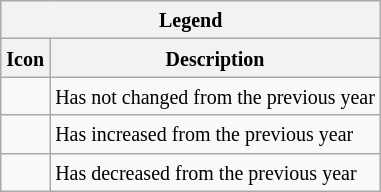<table class="wikitable">
<tr>
<th colspan="2"><small>Legend</small></th>
</tr>
<tr>
<th><small> Icon</small></th>
<th><small> Description</small></th>
</tr>
<tr>
<td></td>
<td><small>Has not changed from the previous year</small></td>
</tr>
<tr>
<td></td>
<td><small>Has increased from the previous year</small></td>
</tr>
<tr>
<td></td>
<td><small>Has decreased from the previous year</small></td>
</tr>
</table>
